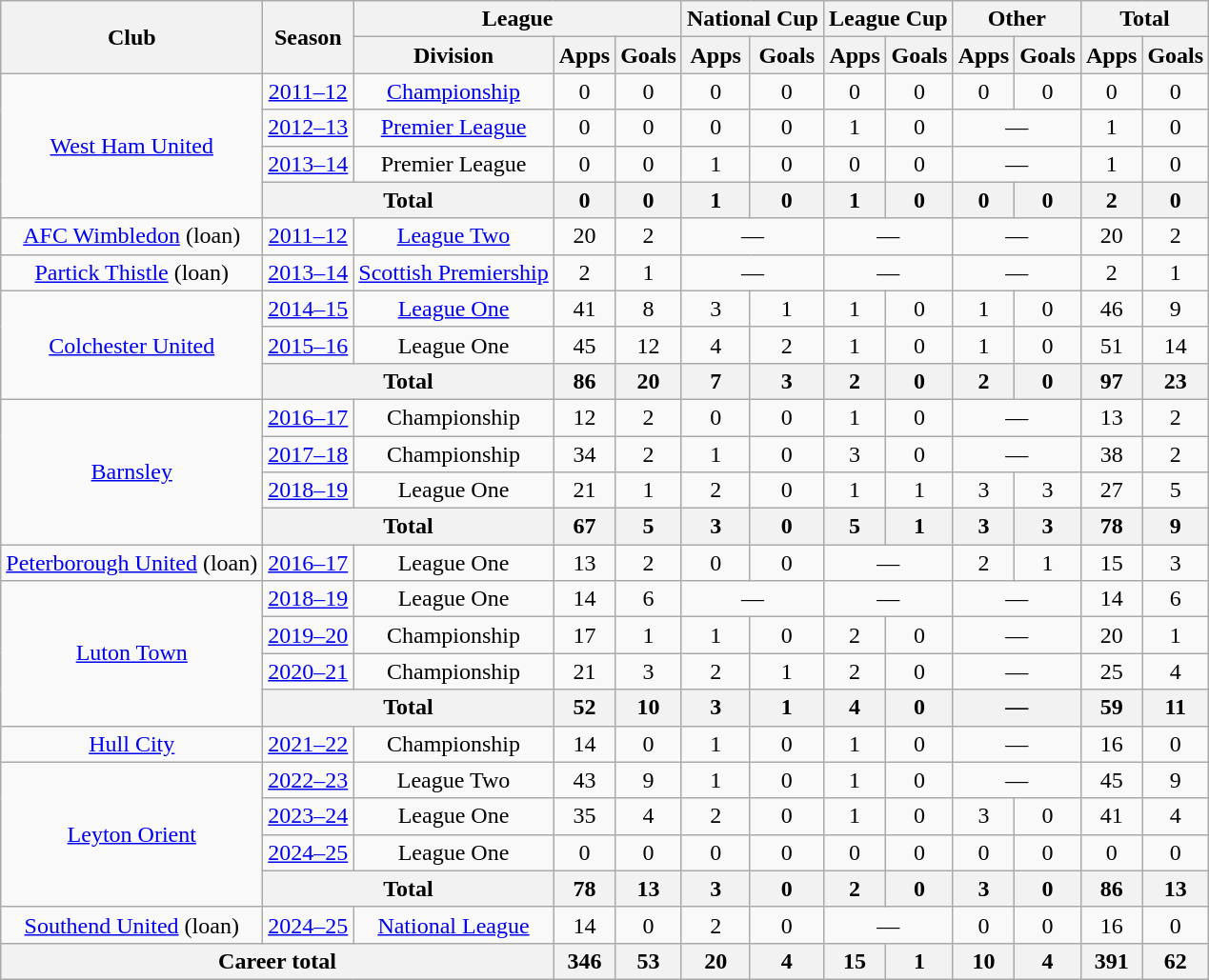<table class=wikitable style=text-align:center>
<tr>
<th rowspan=2>Club</th>
<th rowspan=2>Season</th>
<th colspan=3>League</th>
<th colspan=2>National Cup</th>
<th colspan=2>League Cup</th>
<th colspan=2>Other</th>
<th colspan=2>Total</th>
</tr>
<tr>
<th>Division</th>
<th>Apps</th>
<th>Goals</th>
<th>Apps</th>
<th>Goals</th>
<th>Apps</th>
<th>Goals</th>
<th>Apps</th>
<th>Goals</th>
<th>Apps</th>
<th>Goals</th>
</tr>
<tr>
<td rowspan=4><a href='#'>West Ham United</a></td>
<td><a href='#'>2011–12</a></td>
<td><a href='#'>Championship</a></td>
<td>0</td>
<td>0</td>
<td>0</td>
<td>0</td>
<td>0</td>
<td>0</td>
<td>0</td>
<td>0</td>
<td>0</td>
<td>0</td>
</tr>
<tr>
<td><a href='#'>2012–13</a></td>
<td><a href='#'>Premier League</a></td>
<td>0</td>
<td>0</td>
<td>0</td>
<td>0</td>
<td>1</td>
<td>0</td>
<td colspan=2>—</td>
<td>1</td>
<td>0</td>
</tr>
<tr>
<td><a href='#'>2013–14</a></td>
<td>Premier League</td>
<td>0</td>
<td>0</td>
<td>1</td>
<td>0</td>
<td>0</td>
<td>0</td>
<td colspan=2>—</td>
<td>1</td>
<td>0</td>
</tr>
<tr>
<th colspan=2>Total</th>
<th>0</th>
<th>0</th>
<th>1</th>
<th>0</th>
<th>1</th>
<th>0</th>
<th>0</th>
<th>0</th>
<th>2</th>
<th>0</th>
</tr>
<tr>
<td><a href='#'>AFC Wimbledon</a> (loan)</td>
<td><a href='#'>2011–12</a></td>
<td><a href='#'>League Two</a></td>
<td>20</td>
<td>2</td>
<td colspan=2>—</td>
<td colspan=2>—</td>
<td colspan=2>—</td>
<td>20</td>
<td>2</td>
</tr>
<tr>
<td><a href='#'>Partick Thistle</a> (loan)</td>
<td><a href='#'>2013–14</a></td>
<td><a href='#'>Scottish Premiership</a></td>
<td>2</td>
<td>1</td>
<td colspan=2>—</td>
<td colspan=2>—</td>
<td colspan=2>—</td>
<td>2</td>
<td>1</td>
</tr>
<tr>
<td rowspan=3><a href='#'>Colchester United</a></td>
<td><a href='#'>2014–15</a></td>
<td><a href='#'>League One</a></td>
<td>41</td>
<td>8</td>
<td>3</td>
<td>1</td>
<td>1</td>
<td>0</td>
<td>1</td>
<td>0</td>
<td>46</td>
<td>9</td>
</tr>
<tr>
<td><a href='#'>2015–16</a></td>
<td>League One</td>
<td>45</td>
<td>12</td>
<td>4</td>
<td>2</td>
<td>1</td>
<td>0</td>
<td>1</td>
<td>0</td>
<td>51</td>
<td>14</td>
</tr>
<tr>
<th colspan=2>Total</th>
<th>86</th>
<th>20</th>
<th>7</th>
<th>3</th>
<th>2</th>
<th>0</th>
<th>2</th>
<th>0</th>
<th>97</th>
<th>23</th>
</tr>
<tr>
<td rowspan=4><a href='#'>Barnsley</a></td>
<td><a href='#'>2016–17</a></td>
<td>Championship</td>
<td>12</td>
<td>2</td>
<td>0</td>
<td>0</td>
<td>1</td>
<td>0</td>
<td colspan=2>—</td>
<td>13</td>
<td>2</td>
</tr>
<tr>
<td><a href='#'>2017–18</a></td>
<td>Championship</td>
<td>34</td>
<td>2</td>
<td>1</td>
<td>0</td>
<td>3</td>
<td>0</td>
<td colspan=2>—</td>
<td>38</td>
<td>2</td>
</tr>
<tr>
<td><a href='#'>2018–19</a></td>
<td>League One</td>
<td>21</td>
<td>1</td>
<td>2</td>
<td>0</td>
<td>1</td>
<td>1</td>
<td>3</td>
<td>3</td>
<td>27</td>
<td>5</td>
</tr>
<tr>
<th colspan=2>Total</th>
<th>67</th>
<th>5</th>
<th>3</th>
<th>0</th>
<th>5</th>
<th>1</th>
<th>3</th>
<th>3</th>
<th>78</th>
<th>9</th>
</tr>
<tr>
<td><a href='#'>Peterborough United</a> (loan)</td>
<td><a href='#'>2016–17</a></td>
<td>League One</td>
<td>13</td>
<td>2</td>
<td>0</td>
<td>0</td>
<td colspan=2>—</td>
<td>2</td>
<td>1</td>
<td>15</td>
<td>3</td>
</tr>
<tr>
<td rowspan=4><a href='#'>Luton Town</a></td>
<td><a href='#'>2018–19</a></td>
<td>League One</td>
<td>14</td>
<td>6</td>
<td colspan=2>—</td>
<td colspan=2>—</td>
<td colspan=2>—</td>
<td>14</td>
<td>6</td>
</tr>
<tr>
<td><a href='#'>2019–20</a></td>
<td>Championship</td>
<td>17</td>
<td>1</td>
<td>1</td>
<td>0</td>
<td>2</td>
<td>0</td>
<td colspan=2>—</td>
<td>20</td>
<td>1</td>
</tr>
<tr>
<td><a href='#'>2020–21</a></td>
<td>Championship</td>
<td>21</td>
<td>3</td>
<td>2</td>
<td>1</td>
<td>2</td>
<td>0</td>
<td colspan=2>—</td>
<td>25</td>
<td>4</td>
</tr>
<tr>
<th colspan=2>Total</th>
<th>52</th>
<th>10</th>
<th>3</th>
<th>1</th>
<th>4</th>
<th>0</th>
<th colspan=2>—</th>
<th>59</th>
<th>11</th>
</tr>
<tr>
<td><a href='#'>Hull City</a></td>
<td><a href='#'>2021–22</a></td>
<td>Championship</td>
<td>14</td>
<td>0</td>
<td>1</td>
<td>0</td>
<td>1</td>
<td>0</td>
<td colspan=2>—</td>
<td>16</td>
<td>0</td>
</tr>
<tr>
<td rowspan="4"><a href='#'>Leyton Orient</a></td>
<td><a href='#'>2022–23</a></td>
<td>League Two</td>
<td>43</td>
<td>9</td>
<td>1</td>
<td>0</td>
<td>1</td>
<td>0</td>
<td colspan=2>—</td>
<td>45</td>
<td>9</td>
</tr>
<tr>
<td><a href='#'>2023–24</a></td>
<td>League One</td>
<td>35</td>
<td>4</td>
<td>2</td>
<td>0</td>
<td>1</td>
<td>0</td>
<td>3</td>
<td>0</td>
<td>41</td>
<td>4</td>
</tr>
<tr>
<td><a href='#'>2024–25</a></td>
<td>League One</td>
<td>0</td>
<td>0</td>
<td>0</td>
<td>0</td>
<td>0</td>
<td>0</td>
<td>0</td>
<td>0</td>
<td>0</td>
<td>0</td>
</tr>
<tr>
<th colspan="2">Total</th>
<th>78</th>
<th>13</th>
<th>3</th>
<th>0</th>
<th>2</th>
<th>0</th>
<th>3</th>
<th>0</th>
<th>86</th>
<th>13</th>
</tr>
<tr>
<td><a href='#'>Southend United</a> (loan)</td>
<td><a href='#'>2024–25</a></td>
<td><a href='#'>National League</a></td>
<td>14</td>
<td>0</td>
<td>2</td>
<td>0</td>
<td colspan="2">—</td>
<td>0</td>
<td>0</td>
<td>16</td>
<td>0</td>
</tr>
<tr>
<th colspan=3>Career total</th>
<th>346</th>
<th>53</th>
<th>20</th>
<th>4</th>
<th>15</th>
<th>1</th>
<th>10</th>
<th>4</th>
<th>391</th>
<th>62</th>
</tr>
</table>
